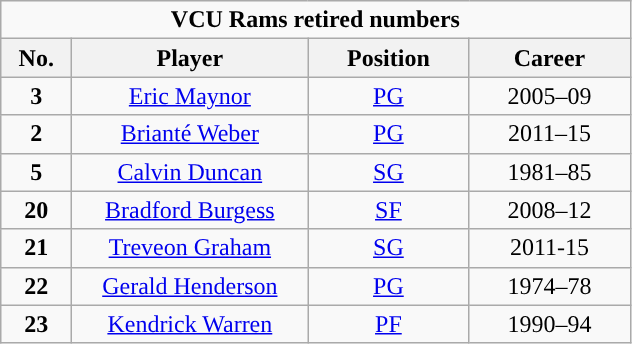<table class="wikitable sortable" style="text-align:center">
<tr>
<td colspan="5"><strong>VCU Rams retired numbers</strong></td>
</tr>
<tr>
<th width=40px>No.</th>
<th width=150px>Player</th>
<th width=100px>Position</th>
<th width=100px>Career</th>
</tr>
<tr>
<td><strong>3</strong></td>
<td><a href='#'>Eric Maynor</a></td>
<td><a href='#'>PG</a></td>
<td>2005–09</td>
</tr>
<tr>
<td><strong>2</strong></td>
<td><a href='#'>Brianté Weber</a></td>
<td><a href='#'>PG</a></td>
<td>2011–15</td>
</tr>
<tr>
<td><strong>5</strong></td>
<td><a href='#'>Calvin Duncan</a></td>
<td><a href='#'>SG</a></td>
<td>1981–85</td>
</tr>
<tr>
<td><strong>20</strong></td>
<td><a href='#'>Bradford Burgess</a></td>
<td><a href='#'>SF</a></td>
<td>2008–12</td>
</tr>
<tr>
<td><strong>21</strong></td>
<td><a href='#'>Treveon Graham</a></td>
<td><a href='#'>SG</a></td>
<td>2011-15</td>
</tr>
<tr>
<td><strong>22</strong></td>
<td><a href='#'>Gerald Henderson</a></td>
<td><a href='#'>PG</a></td>
<td>1974–78</td>
</tr>
<tr>
<td><strong>23</strong></td>
<td><a href='#'>Kendrick Warren</a></td>
<td><a href='#'>PF</a></td>
<td>1990–94</td>
</tr>
</table>
